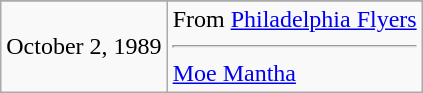<table class="wikitable">
<tr>
</tr>
<tr>
<td>October 2, 1989</td>
<td valign="top">From <a href='#'>Philadelphia Flyers</a><hr><a href='#'>Moe Mantha</a></td>
</tr>
</table>
